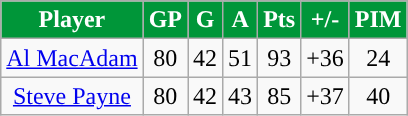<table class="wikitable sortable">
<tr align=center>
<th style="color:white; background:#009639; ">Player</th>
<th style="color:white; background:#009639; ">GP</th>
<th style="color:white; background:#009639; ">G</th>
<th style="color:white; background:#009639; ">A</th>
<th style="color:white; background:#009639; ">Pts</th>
<th style="color:white; background:#009639; ">+/-</th>
<th style="color:white; background:#009639; ">PIM</th>
</tr>
<tr align=center>
<td><a href='#'>Al MacAdam</a></td>
<td>80</td>
<td>42</td>
<td>51</td>
<td>93</td>
<td>+36</td>
<td>24</td>
</tr>
<tr align=center>
<td><a href='#'>Steve Payne</a></td>
<td>80</td>
<td>42</td>
<td>43</td>
<td>85</td>
<td>+37</td>
<td>40</td>
</tr>
</table>
